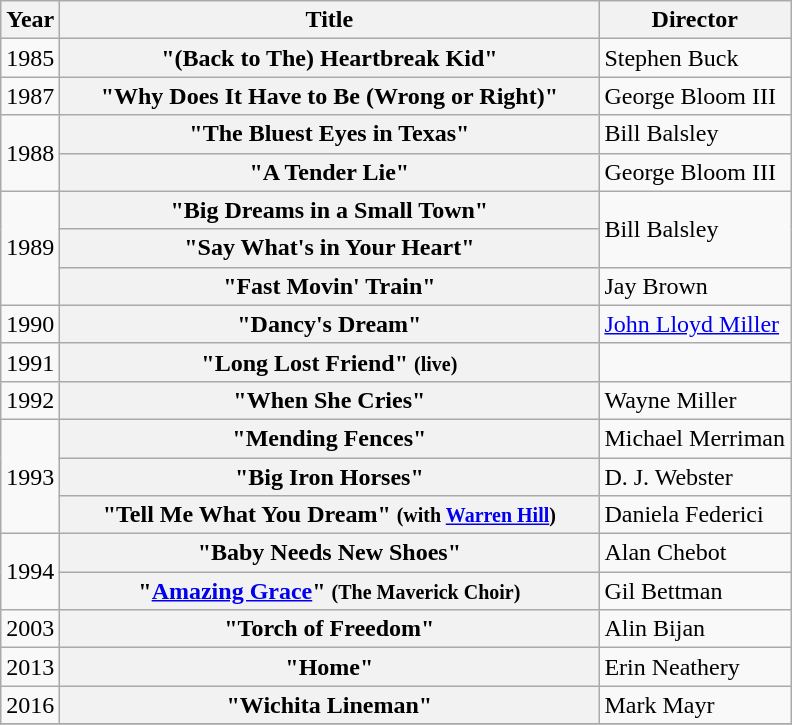<table class="wikitable plainrowheaders">
<tr>
<th>Year</th>
<th style="width:22em;">Title</th>
<th>Director</th>
</tr>
<tr>
<td>1985</td>
<th scope="row">"(Back to The) Heartbreak Kid"</th>
<td>Stephen Buck</td>
</tr>
<tr>
<td>1987</td>
<th scope="row">"Why Does It Have to Be (Wrong or Right)"</th>
<td>George Bloom III</td>
</tr>
<tr>
<td rowspan="2">1988</td>
<th scope="row">"The Bluest Eyes in Texas"</th>
<td>Bill Balsley</td>
</tr>
<tr>
<th scope="row">"A Tender Lie"</th>
<td>George Bloom III</td>
</tr>
<tr>
<td rowspan="3">1989</td>
<th scope="row">"Big Dreams in a Small Town"</th>
<td rowspan="2">Bill Balsley</td>
</tr>
<tr>
<th scope="row">"Say What's in Your Heart"</th>
</tr>
<tr>
<th scope="row">"Fast Movin' Train"</th>
<td>Jay Brown</td>
</tr>
<tr>
<td>1990</td>
<th scope="row">"Dancy's Dream"</th>
<td><a href='#'>John Lloyd Miller</a></td>
</tr>
<tr>
<td>1991</td>
<th scope="row">"Long Lost Friend" <small>(live)</small></th>
<td></td>
</tr>
<tr>
<td>1992</td>
<th scope="row">"When She Cries"</th>
<td>Wayne Miller</td>
</tr>
<tr>
<td rowspan="3">1993</td>
<th scope="row">"Mending Fences"</th>
<td>Michael Merriman</td>
</tr>
<tr>
<th scope="row">"Big Iron Horses"</th>
<td>D. J. Webster</td>
</tr>
<tr>
<th scope="row">"Tell Me What You Dream" <small>(with <a href='#'>Warren Hill</a>)</small></th>
<td>Daniela Federici</td>
</tr>
<tr>
<td rowspan="2">1994</td>
<th scope="row">"Baby Needs New Shoes"</th>
<td>Alan Chebot</td>
</tr>
<tr>
<th scope="row">"<a href='#'>Amazing Grace</a>" <small>(The Maverick Choir)</small></th>
<td>Gil Bettman</td>
</tr>
<tr>
<td>2003</td>
<th scope="row">"Torch of Freedom"</th>
<td>Alin Bijan</td>
</tr>
<tr>
<td>2013</td>
<th scope="row">"Home"</th>
<td>Erin Neathery</td>
</tr>
<tr>
<td>2016</td>
<th scope="row">"Wichita Lineman"</th>
<td>Mark Mayr</td>
</tr>
<tr>
</tr>
</table>
